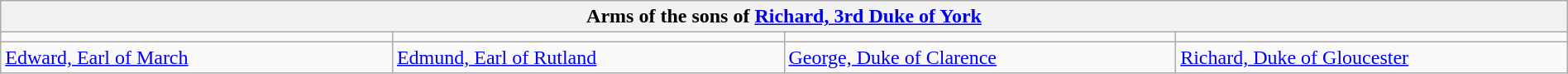<table class="wikitable" width="100%">
<tr>
<th align=center colspan=4>Arms of the sons of <a href='#'>Richard, 3rd Duke of York</a></th>
</tr>
<tr>
<td align=center width="25%"></td>
<td align=center width="25%"></td>
<td align=center width="25%"></td>
<td align=center width="25%"></td>
</tr>
<tr>
<td><a href='#'>Edward, Earl of March</a></td>
<td><a href='#'>Edmund, Earl of Rutland</a></td>
<td><a href='#'>George, Duke of Clarence</a></td>
<td><a href='#'>Richard, Duke of Gloucester</a></td>
</tr>
</table>
